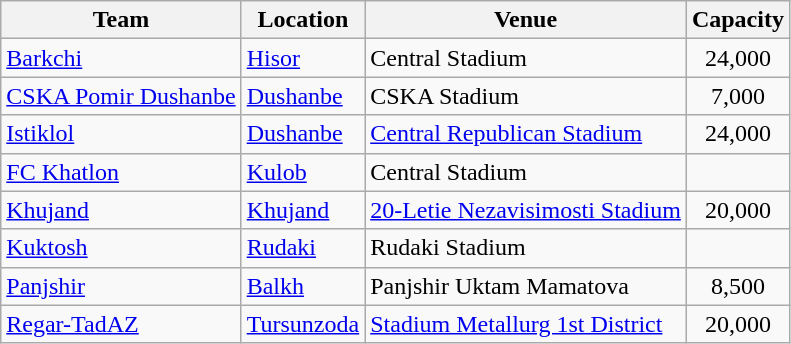<table class="wikitable sortable">
<tr>
<th>Team</th>
<th>Location</th>
<th>Venue</th>
<th>Capacity</th>
</tr>
<tr>
<td><a href='#'>Barkchi</a></td>
<td><a href='#'>Hisor</a></td>
<td>Central Stadium</td>
<td style="text-align:center;">24,000</td>
</tr>
<tr>
<td><a href='#'>CSKA Pomir Dushanbe</a></td>
<td><a href='#'>Dushanbe</a></td>
<td>CSKA Stadium</td>
<td style="text-align:center;">7,000</td>
</tr>
<tr>
<td><a href='#'>Istiklol</a></td>
<td><a href='#'>Dushanbe</a></td>
<td><a href='#'>Central Republican Stadium</a></td>
<td style="text-align:center;">24,000</td>
</tr>
<tr>
<td><a href='#'>FC Khatlon</a></td>
<td><a href='#'>Kulob</a></td>
<td>Central Stadium</td>
<td style="text-align:center;"></td>
</tr>
<tr>
<td><a href='#'>Khujand</a></td>
<td><a href='#'>Khujand</a></td>
<td><a href='#'>20-Letie Nezavisimosti Stadium</a></td>
<td style="text-align:center;">20,000</td>
</tr>
<tr>
<td><a href='#'>Kuktosh</a></td>
<td><a href='#'>Rudaki</a></td>
<td>Rudaki Stadium</td>
<td style="text-align:center;"></td>
</tr>
<tr>
<td><a href='#'>Panjshir</a></td>
<td><a href='#'>Balkh</a></td>
<td>Panjshir Uktam Mamatova</td>
<td style="text-align:center;">8,500</td>
</tr>
<tr>
<td><a href='#'>Regar-TadAZ</a></td>
<td><a href='#'>Tursunzoda</a></td>
<td><a href='#'>Stadium Metallurg 1st District</a></td>
<td style="text-align:center;">20,000</td>
</tr>
</table>
